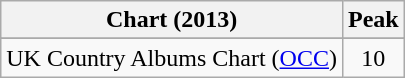<table class="wikitable sortable">
<tr>
<th scope="col">Chart (2013)</th>
<th scope="col">Peak</th>
</tr>
<tr>
</tr>
<tr>
</tr>
<tr>
</tr>
<tr>
</tr>
<tr>
<td scope="row">UK Country Albums Chart (<a href='#'>OCC</a>)</td>
<td style="text-align:center;">10</td>
</tr>
</table>
